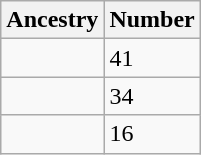<table style="float: right;" class="wikitable">
<tr>
<th>Ancestry</th>
<th>Number</th>
</tr>
<tr>
<td></td>
<td>41</td>
</tr>
<tr>
<td></td>
<td>34</td>
</tr>
<tr>
<td></td>
<td>16</td>
</tr>
</table>
